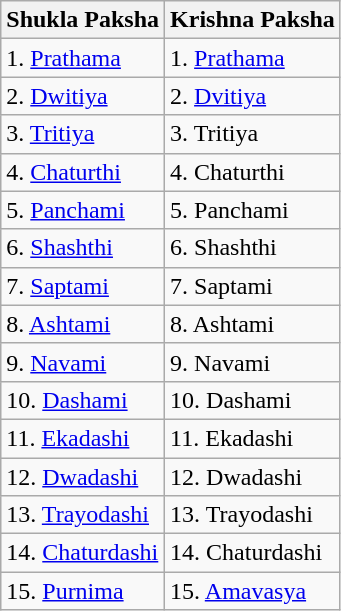<table class="wikitable">
<tr>
<th>Shukla Paksha</th>
<th>Krishna Paksha</th>
</tr>
<tr>
<td>1. <a href='#'>Prathama</a></td>
<td>1. <a href='#'>Prathama</a></td>
</tr>
<tr>
<td>2. <a href='#'>Dwitiya</a></td>
<td>2. <a href='#'>Dvitiya</a></td>
</tr>
<tr>
<td>3. <a href='#'>Tritiya</a></td>
<td>3. Tritiya</td>
</tr>
<tr>
<td>4. <a href='#'>Chaturthi</a></td>
<td>4. Chaturthi</td>
</tr>
<tr>
<td>5. <a href='#'>Panchami</a></td>
<td>5. Panchami</td>
</tr>
<tr>
<td>6. <a href='#'>Shashthi</a></td>
<td>6. Shashthi</td>
</tr>
<tr>
<td>7. <a href='#'>Saptami</a></td>
<td>7. Saptami</td>
</tr>
<tr>
<td>8. <a href='#'>Ashtami</a></td>
<td>8. Ashtami</td>
</tr>
<tr>
<td>9. <a href='#'>Navami</a></td>
<td>9. Navami</td>
</tr>
<tr>
<td>10. <a href='#'>Dashami</a></td>
<td>10. Dashami</td>
</tr>
<tr>
<td>11. <a href='#'>Ekadashi</a></td>
<td>11. Ekadashi</td>
</tr>
<tr>
<td>12. <a href='#'>Dwadashi</a></td>
<td>12. Dwadashi</td>
</tr>
<tr>
<td>13. <a href='#'>Trayodashi</a></td>
<td>13. Trayodashi</td>
</tr>
<tr>
<td>14. <a href='#'>Chaturdashi</a></td>
<td>14. Chaturdashi</td>
</tr>
<tr>
<td>15. <a href='#'>Purnima</a></td>
<td>15. <a href='#'>Amavasya</a></td>
</tr>
</table>
